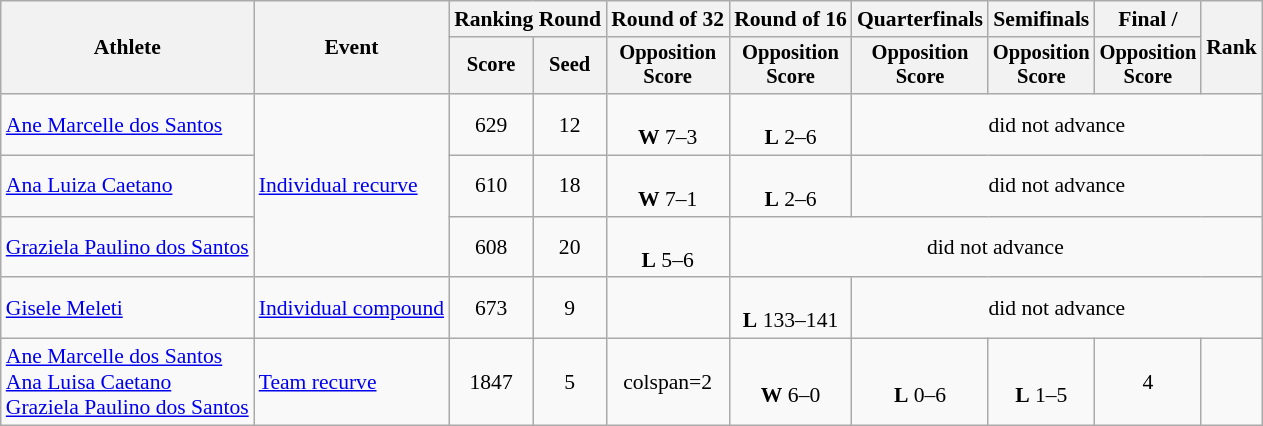<table class="wikitable" style="font-size:90%">
<tr>
<th rowspan="2">Athlete</th>
<th rowspan="2">Event</th>
<th colspan="2">Ranking Round</th>
<th>Round of 32</th>
<th>Round of 16</th>
<th>Quarterfinals</th>
<th>Semifinals</th>
<th>Final / </th>
<th rowspan="2">Rank</th>
</tr>
<tr style="font-size:95%">
<th>Score</th>
<th>Seed</th>
<th>Opposition<br>Score</th>
<th>Opposition<br>Score</th>
<th>Opposition<br>Score</th>
<th>Opposition<br>Score</th>
<th>Opposition<br>Score</th>
</tr>
<tr align=center>
<td align=left><a href='#'>Ane Marcelle dos Santos</a></td>
<td align=left rowspan=3><a href='#'>Individual recurve</a></td>
<td>629</td>
<td>12</td>
<td><br><strong>W</strong> 7–3</td>
<td><br><strong>L</strong> 2–6</td>
<td colspan=4>did not advance</td>
</tr>
<tr align=center>
<td align=left><a href='#'>Ana Luiza Caetano</a></td>
<td>610</td>
<td>18</td>
<td><br><strong>W</strong> 7–1</td>
<td><br><strong>L</strong> 2–6</td>
<td colspan=4>did not advance</td>
</tr>
<tr align=center>
<td align=left><a href='#'>Graziela Paulino dos Santos</a></td>
<td>608</td>
<td>20</td>
<td><br><strong>L</strong> 5–6</td>
<td colspan=5>did not advance</td>
</tr>
<tr align=center>
<td align=left><a href='#'>Gisele Meleti</a></td>
<td align=left><a href='#'>Individual compound</a></td>
<td>673</td>
<td>9</td>
<td></td>
<td><br><strong>L</strong> 133–141</td>
<td colspan=4>did not advance</td>
</tr>
<tr align=center>
<td align=left><a href='#'>Ane Marcelle dos Santos</a><br><a href='#'>Ana Luisa Caetano</a><br><a href='#'>Graziela Paulino dos Santos</a></td>
<td align=left><a href='#'>Team recurve</a></td>
<td>1847</td>
<td>5</td>
<td>colspan=2 </td>
<td><br><strong>W</strong> 6–0</td>
<td><br><strong>L</strong> 0–6</td>
<td><br><strong>L</strong> 1–5</td>
<td>4</td>
</tr>
</table>
